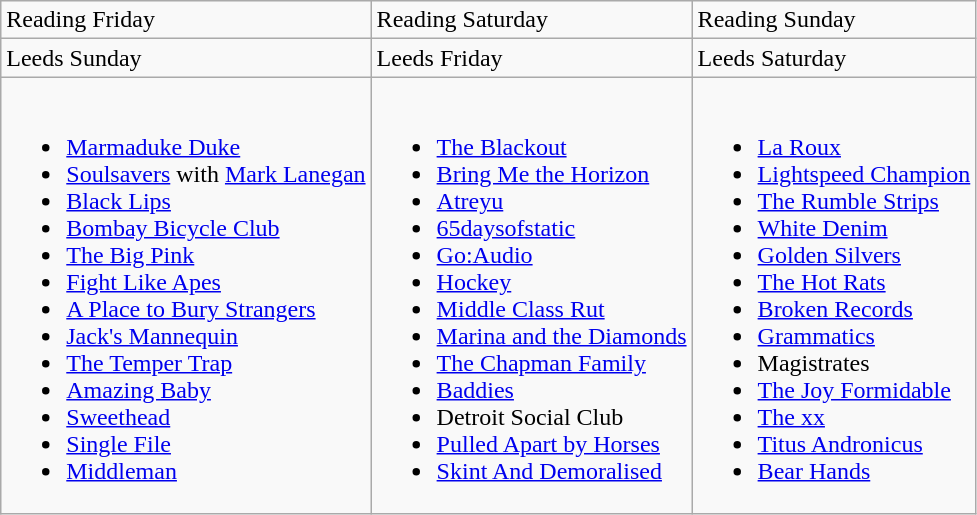<table class="wikitable">
<tr>
<td>Reading Friday</td>
<td>Reading Saturday</td>
<td>Reading Sunday</td>
</tr>
<tr>
<td>Leeds Sunday</td>
<td>Leeds Friday</td>
<td>Leeds Saturday</td>
</tr>
<tr>
<td><br><ul><li><a href='#'>Marmaduke Duke</a></li><li><a href='#'>Soulsavers</a> with <a href='#'>Mark Lanegan</a></li><li><a href='#'>Black Lips</a></li><li><a href='#'>Bombay Bicycle Club</a></li><li><a href='#'>The Big Pink</a></li><li><a href='#'>Fight Like Apes</a></li><li><a href='#'>A Place to Bury Strangers</a></li><li><a href='#'>Jack's Mannequin</a></li><li><a href='#'>The Temper Trap</a></li><li><a href='#'>Amazing Baby</a></li><li><a href='#'>Sweethead</a></li><li><a href='#'>Single File</a></li><li><a href='#'>Middleman</a></li></ul></td>
<td><br><ul><li><a href='#'>The Blackout</a></li><li><a href='#'>Bring Me the Horizon</a></li><li><a href='#'>Atreyu</a></li><li><a href='#'>65daysofstatic</a></li><li><a href='#'>Go:Audio</a></li><li><a href='#'>Hockey</a></li><li><a href='#'>Middle Class Rut</a></li><li><a href='#'>Marina and the Diamonds</a></li><li><a href='#'>The Chapman Family</a></li><li><a href='#'>Baddies</a></li><li>Detroit Social Club</li><li><a href='#'>Pulled Apart by Horses</a></li><li><a href='#'>Skint And Demoralised</a></li></ul></td>
<td><br><ul><li><a href='#'>La Roux</a></li><li><a href='#'>Lightspeed Champion</a></li><li><a href='#'>The Rumble Strips</a></li><li><a href='#'>White Denim</a></li><li><a href='#'>Golden Silvers</a></li><li><a href='#'>The Hot Rats</a></li><li><a href='#'>Broken Records</a></li><li><a href='#'>Grammatics</a></li><li>Magistrates</li><li><a href='#'>The Joy Formidable</a></li><li><a href='#'>The xx</a></li><li><a href='#'>Titus Andronicus</a></li><li><a href='#'>Bear Hands</a></li></ul></td>
</tr>
</table>
